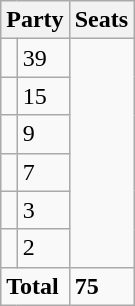<table class="wikitable">
<tr>
<th colspan=2>Party</th>
<th>Seats</th>
</tr>
<tr>
<td></td>
<td>39</td>
</tr>
<tr>
<td></td>
<td>15</td>
</tr>
<tr>
<td></td>
<td>9</td>
</tr>
<tr>
<td></td>
<td>7</td>
</tr>
<tr>
<td></td>
<td>3</td>
</tr>
<tr>
<td></td>
<td>2</td>
</tr>
<tr>
<td colspan="2"><strong>Total</strong></td>
<td><strong>75</strong></td>
</tr>
</table>
